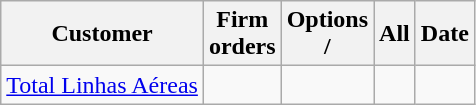<table class="wikitable sortable">
<tr>
<th>Customer</th>
<th>Firm<br>orders</th>
<th>Options<br>/</th>
<th>All</th>
<th data-sort-type="date">Date</th>
</tr>
<tr>
<td><a href='#'>Total Linhas Aéreas</a></td>
<td></td>
<td></td>
<td></td>
<td></td>
</tr>
</table>
